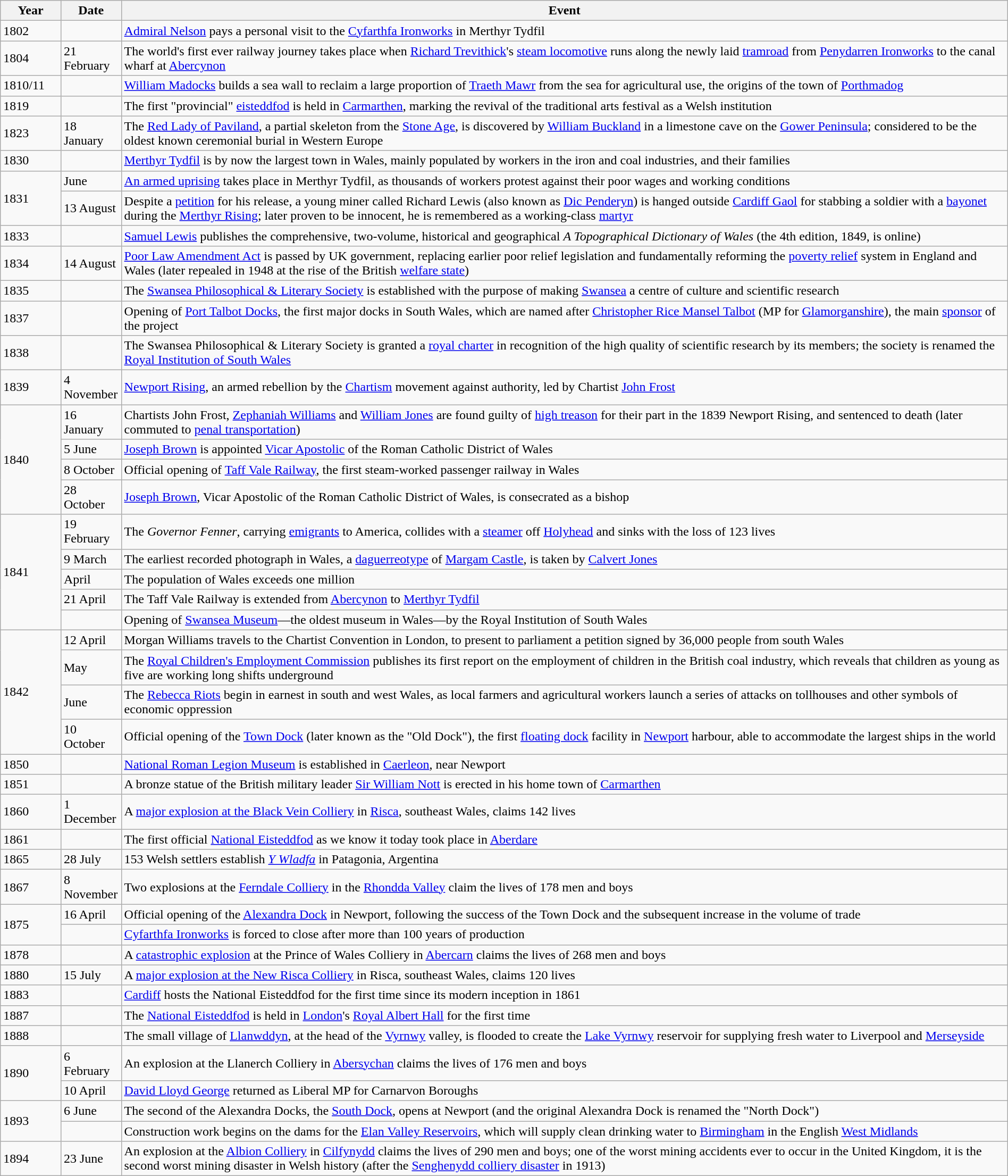<table class="wikitable" width="100%">
<tr>
<th style="width:6%">Year</th>
<th style="width:6%">Date</th>
<th>Event</th>
</tr>
<tr>
<td>1802</td>
<td></td>
<td><a href='#'>Admiral Nelson</a> pays a personal visit to the <a href='#'>Cyfarthfa Ironworks</a> in Merthyr Tydfil</td>
</tr>
<tr>
<td>1804</td>
<td>21 February</td>
<td>The world's first ever railway journey takes place when <a href='#'>Richard Trevithick</a>'s <a href='#'>steam locomotive</a> runs along the newly laid <a href='#'>tramroad</a> from <a href='#'>Penydarren Ironworks</a> to the canal wharf at <a href='#'>Abercynon</a></td>
</tr>
<tr>
<td>1810/11</td>
<td></td>
<td><a href='#'>William Madocks</a> builds a sea wall to reclaim a large proportion of <a href='#'>Traeth Mawr</a> from the sea for agricultural use, the origins of the town of <a href='#'>Porthmadog</a></td>
</tr>
<tr>
<td>1819</td>
<td></td>
<td>The first "provincial" <a href='#'>eisteddfod</a> is held in <a href='#'>Carmarthen</a>, marking the revival of the traditional arts festival as a Welsh institution</td>
</tr>
<tr>
<td>1823</td>
<td>18 January</td>
<td>The <a href='#'>Red Lady of Paviland</a>, a partial skeleton from the <a href='#'>Stone Age</a>, is discovered by <a href='#'>William Buckland</a> in a limestone cave on the <a href='#'>Gower Peninsula</a>; considered to be the oldest known ceremonial burial in Western Europe</td>
</tr>
<tr>
<td>1830</td>
<td></td>
<td><a href='#'>Merthyr Tydfil</a> is by now the largest town in Wales, mainly populated by workers in the iron and coal industries, and their families</td>
</tr>
<tr>
<td rowspan=2>1831</td>
<td>June</td>
<td><a href='#'>An armed uprising</a> takes place in Merthyr Tydfil, as thousands of workers protest against their poor wages and working conditions</td>
</tr>
<tr>
<td>13 August</td>
<td>Despite a <a href='#'>petition</a> for his release, a young miner called Richard Lewis (also known as <a href='#'>Dic Penderyn</a>) is hanged outside <a href='#'>Cardiff Gaol</a> for stabbing a soldier with a <a href='#'>bayonet</a> during the <a href='#'>Merthyr Rising</a>; later proven to be innocent, he is remembered as a working-class <a href='#'>martyr</a></td>
</tr>
<tr>
<td>1833</td>
<td></td>
<td><a href='#'>Samuel Lewis</a> publishes the comprehensive, two-volume, historical and geographical <em>A Topographical Dictionary of Wales</em> (the 4th edition, 1849, is online)</td>
</tr>
<tr>
<td>1834</td>
<td>14 August</td>
<td><a href='#'>Poor Law Amendment Act</a> is passed by UK government, replacing earlier poor relief legislation and fundamentally reforming the <a href='#'>poverty relief</a> system in England and Wales (later repealed in 1948 at the rise of the British <a href='#'>welfare state</a>)</td>
</tr>
<tr>
<td>1835</td>
<td></td>
<td>The <a href='#'>Swansea Philosophical & Literary Society</a> is established with the purpose of making <a href='#'>Swansea</a> a centre of culture and scientific research</td>
</tr>
<tr>
<td>1837</td>
<td></td>
<td>Opening of <a href='#'>Port Talbot Docks</a>, the first major docks in South Wales, which are named after <a href='#'>Christopher Rice Mansel Talbot</a> (MP for <a href='#'>Glamorganshire</a>), the main <a href='#'>sponsor</a> of the project</td>
</tr>
<tr>
<td>1838</td>
<td></td>
<td>The Swansea Philosophical & Literary Society is granted a <a href='#'>royal charter</a> in recognition of the high quality of scientific research by its members; the society is renamed the <a href='#'>Royal Institution of South Wales</a></td>
</tr>
<tr>
<td>1839</td>
<td>4 November</td>
<td><a href='#'>Newport Rising</a>, an armed rebellion by the <a href='#'>Chartism</a> movement against authority, led by Chartist <a href='#'>John Frost</a></td>
</tr>
<tr>
<td rowspan=4>1840</td>
<td>16 January</td>
<td>Chartists John Frost, <a href='#'>Zephaniah Williams</a> and <a href='#'>William Jones</a> are found guilty of <a href='#'>high treason</a> for their part in the 1839 Newport Rising, and sentenced to death (later commuted to <a href='#'>penal transportation</a>)</td>
</tr>
<tr>
<td>5 June</td>
<td><a href='#'>Joseph Brown</a> is appointed <a href='#'>Vicar Apostolic</a> of the Roman Catholic District of Wales</td>
</tr>
<tr>
<td>8 October</td>
<td>Official opening of <a href='#'>Taff Vale Railway</a>, the first steam-worked passenger railway in Wales</td>
</tr>
<tr>
<td>28 October</td>
<td><a href='#'>Joseph Brown</a>, Vicar Apostolic of the Roman Catholic District of Wales, is consecrated as a bishop</td>
</tr>
<tr>
<td rowspan=5>1841</td>
<td>19 February</td>
<td>The <em>Governor Fenner</em>, carrying <a href='#'>emigrants</a> to America, collides with a <a href='#'>steamer</a> off <a href='#'>Holyhead</a> and sinks with the loss of 123 lives</td>
</tr>
<tr>
<td>9 March</td>
<td>The earliest recorded photograph in Wales, a <a href='#'>daguerreotype</a> of <a href='#'>Margam Castle</a>, is taken by <a href='#'>Calvert Jones</a></td>
</tr>
<tr>
<td>April</td>
<td>The population of Wales exceeds one million</td>
</tr>
<tr>
<td>21 April</td>
<td>The Taff Vale Railway is extended from <a href='#'>Abercynon</a> to <a href='#'>Merthyr Tydfil</a></td>
</tr>
<tr>
<td></td>
<td>Opening of <a href='#'>Swansea Museum</a>—the oldest museum in Wales—by the Royal Institution of South Wales</td>
</tr>
<tr>
<td rowspan=4>1842</td>
<td>12 April</td>
<td>Morgan Williams travels to the Chartist Convention in London, to present to parliament a petition signed by 36,000 people from south Wales</td>
</tr>
<tr>
<td>May</td>
<td>The <a href='#'>Royal Children's Employment Commission</a> publishes its first report on the employment of children in the British coal industry, which reveals that children as young as five are working long shifts underground</td>
</tr>
<tr>
<td>June</td>
<td>The <a href='#'>Rebecca Riots</a> begin in earnest in south and west Wales, as local farmers and agricultural workers launch a series of attacks on tollhouses and other symbols of economic oppression</td>
</tr>
<tr>
<td>10 October</td>
<td>Official opening of the <a href='#'>Town Dock</a> (later known as the "Old Dock"), the first <a href='#'>floating dock</a> facility in <a href='#'>Newport</a> harbour, able to accommodate the largest ships in the world</td>
</tr>
<tr>
<td>1850</td>
<td></td>
<td><a href='#'>National Roman Legion Museum</a> is established in <a href='#'>Caerleon</a>, near Newport</td>
</tr>
<tr>
<td>1851</td>
<td></td>
<td>A bronze statue of the British military leader <a href='#'>Sir William Nott</a> is erected in his home town of <a href='#'>Carmarthen</a></td>
</tr>
<tr>
<td>1860</td>
<td>1 December</td>
<td>A <a href='#'>major explosion at the Black Vein Colliery</a> in <a href='#'>Risca</a>, southeast Wales, claims 142 lives</td>
</tr>
<tr>
<td>1861</td>
<td></td>
<td>The first official <a href='#'>National Eisteddfod</a> as we know it today took place in <a href='#'>Aberdare</a></td>
</tr>
<tr>
<td>1865</td>
<td>28 July</td>
<td>153 Welsh settlers establish <em><a href='#'>Y Wladfa</a></em> in Patagonia, Argentina</td>
</tr>
<tr>
<td>1867</td>
<td>8 November</td>
<td>Two explosions at the <a href='#'>Ferndale Colliery</a> in the <a href='#'>Rhondda Valley</a> claim the lives of 178 men and boys</td>
</tr>
<tr>
<td rowspan=2>1875</td>
<td>16 April</td>
<td>Official opening of the <a href='#'>Alexandra Dock</a> in Newport, following the success of the Town Dock and the subsequent increase in the volume of trade</td>
</tr>
<tr>
<td></td>
<td><a href='#'>Cyfarthfa Ironworks</a> is forced to close after more than 100 years of production</td>
</tr>
<tr>
<td>1878</td>
<td></td>
<td>A <a href='#'>catastrophic explosion</a> at the Prince of Wales Colliery in <a href='#'>Abercarn</a> claims the lives of 268 men and boys</td>
</tr>
<tr>
<td>1880</td>
<td>15 July</td>
<td>A <a href='#'>major explosion at the New Risca Colliery</a> in Risca, southeast Wales, claims 120 lives</td>
</tr>
<tr>
<td>1883</td>
<td></td>
<td><a href='#'>Cardiff</a> hosts the National Eisteddfod for the first time since its modern inception in 1861</td>
</tr>
<tr>
<td>1887</td>
<td></td>
<td>The <a href='#'>National Eisteddfod</a> is held in <a href='#'>London</a>'s <a href='#'>Royal Albert Hall</a> for the first time</td>
</tr>
<tr>
<td>1888</td>
<td></td>
<td>The small village of <a href='#'>Llanwddyn</a>, at the head of the <a href='#'>Vyrnwy</a> valley, is flooded to create the <a href='#'>Lake Vyrnwy</a> reservoir for supplying fresh water to Liverpool and <a href='#'>Merseyside</a></td>
</tr>
<tr>
<td rowspan=2>1890</td>
<td>6 February</td>
<td>An explosion at the Llanerch Colliery in <a href='#'>Abersychan</a> claims the lives of 176 men and boys</td>
</tr>
<tr>
<td>10 April</td>
<td><a href='#'>David Lloyd George</a> returned as Liberal MP for Carnarvon Boroughs</td>
</tr>
<tr>
<td rowspan=2>1893</td>
<td>6 June</td>
<td>The second of the Alexandra Docks, the <a href='#'>South Dock</a>, opens at Newport (and the original Alexandra Dock is renamed the "North Dock")</td>
</tr>
<tr>
<td></td>
<td>Construction work begins on the dams for the <a href='#'>Elan Valley Reservoirs</a>, which will supply clean drinking water to <a href='#'>Birmingham</a> in the English <a href='#'>West Midlands</a></td>
</tr>
<tr>
<td>1894</td>
<td>23 June</td>
<td>An explosion at the <a href='#'>Albion Colliery</a> in <a href='#'>Cilfynydd</a> claims the lives of 290 men and boys; one of the worst mining accidents ever to occur in the United Kingdom, it is the second worst mining disaster in Welsh history (after the <a href='#'>Senghenydd colliery disaster</a> in 1913)</td>
</tr>
</table>
